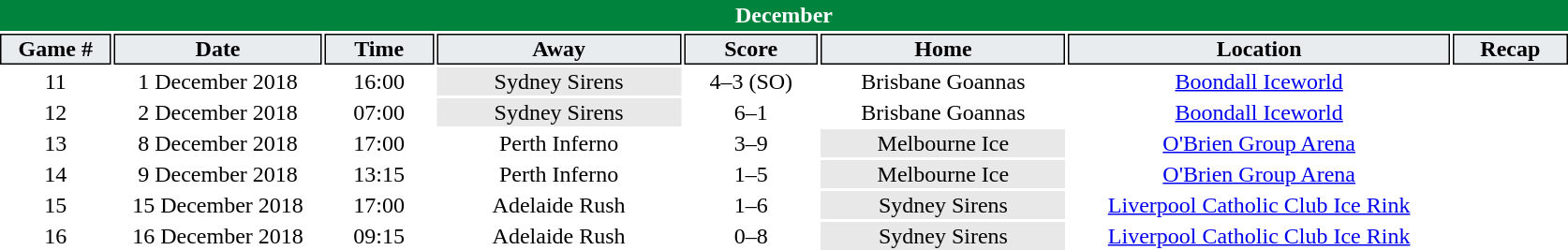<table class="toccolours" style="width:70em;text-align: center">
<tr>
<th colspan="8" style="background:#00843d;color:white;border:#00843d 1px solid">December</th>
</tr>
<tr>
<th style="background:#e9ecef;color:black;border:#000000 1px solid; width: 40px">Game #</th>
<th style="background:#e9ecef;color:black;border:#000000 1px solid; width: 80px">Date</th>
<th style="background:#e9ecef;color:black;border:#000000 1px solid; width: 40px">Time</th>
<th style="background:#e9ecef;color:black;border:#000000 1px solid; width: 95px">Away</th>
<th style="background:#e9ecef;color:black;border:#000000 1px solid; width: 50px">Score</th>
<th style="background:#e9ecef;color:black;border:#000000 1px solid; width: 95px">Home</th>
<th style="background:#e9ecef;color:black;border:#000000 1px solid; width: 150px">Location</th>
<th style="background:#e9ecef;color:black;border:#000000 1px solid; width: 40px">Recap</th>
</tr>
<tr>
<td>11</td>
<td>1 December 2018</td>
<td>16:00</td>
<td bgcolor="#e8e8e8">Sydney Sirens</td>
<td>4–3 (SO)</td>
<td>Brisbane Goannas</td>
<td><a href='#'>Boondall Iceworld</a></td>
<td></td>
</tr>
<tr>
<td>12</td>
<td>2 December 2018</td>
<td>07:00</td>
<td bgcolor="#e8e8e8">Sydney Sirens</td>
<td>6–1</td>
<td>Brisbane Goannas</td>
<td><a href='#'>Boondall Iceworld</a></td>
<td></td>
</tr>
<tr>
<td>13</td>
<td>8 December 2018</td>
<td>17:00</td>
<td>Perth Inferno</td>
<td>3–9</td>
<td bgcolor="#e8e8e8">Melbourne Ice</td>
<td><a href='#'>O'Brien Group Arena</a></td>
<td></td>
</tr>
<tr>
<td>14</td>
<td>9 December 2018</td>
<td>13:15</td>
<td>Perth Inferno</td>
<td>1–5</td>
<td bgcolor="#e8e8e8">Melbourne Ice</td>
<td><a href='#'>O'Brien Group Arena</a></td>
<td></td>
</tr>
<tr>
<td>15</td>
<td>15 December 2018</td>
<td>17:00</td>
<td>Adelaide Rush</td>
<td>1–6</td>
<td bgcolor="#e8e8e8">Sydney Sirens</td>
<td><a href='#'>Liverpool Catholic Club Ice Rink</a></td>
<td></td>
</tr>
<tr>
<td>16</td>
<td>16 December 2018</td>
<td>09:15</td>
<td>Adelaide Rush</td>
<td>0–8</td>
<td bgcolor="#e8e8e8">Sydney Sirens</td>
<td><a href='#'>Liverpool Catholic Club Ice Rink</a></td>
<td></td>
</tr>
<tr>
</tr>
</table>
